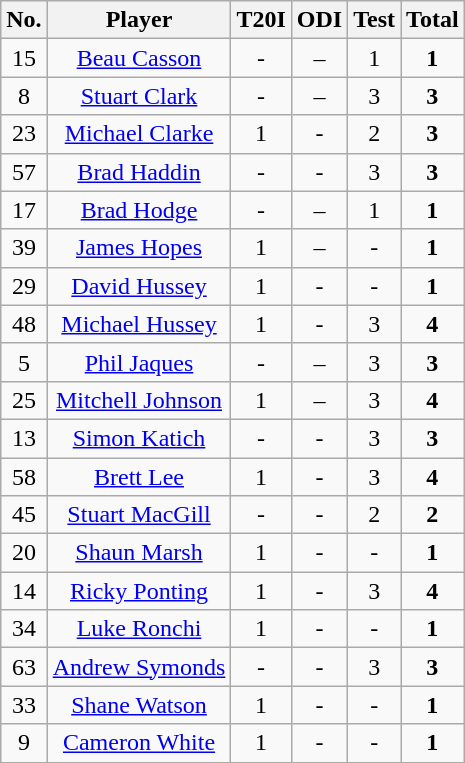<table class="wikitable">
<tr align=center>
<th>No.</th>
<th>Player</th>
<th><strong>T20I</strong></th>
<th><strong>ODI</strong></th>
<th><strong>Test</strong></th>
<th>Total</th>
</tr>
<tr align=center>
<td>15</td>
<td><a href='#'>Beau Casson</a></td>
<td>-</td>
<td>–</td>
<td>1</td>
<td><strong>1</strong></td>
</tr>
<tr align=center>
<td>8</td>
<td><a href='#'>Stuart Clark</a></td>
<td>-</td>
<td>–</td>
<td>3</td>
<td><strong>3</strong></td>
</tr>
<tr align=center>
<td>23</td>
<td><a href='#'>Michael Clarke</a></td>
<td>1</td>
<td>-</td>
<td>2</td>
<td><strong>3</strong></td>
</tr>
<tr align=center>
<td>57</td>
<td><a href='#'>Brad Haddin</a></td>
<td>-</td>
<td>-</td>
<td>3</td>
<td><strong>3</strong></td>
</tr>
<tr align=center>
<td>17</td>
<td><a href='#'>Brad Hodge</a></td>
<td>-</td>
<td>–</td>
<td>1</td>
<td><strong>1</strong></td>
</tr>
<tr align=center>
<td>39</td>
<td><a href='#'>James Hopes</a></td>
<td>1</td>
<td>–</td>
<td>-</td>
<td><strong>1</strong></td>
</tr>
<tr align=center>
<td>29</td>
<td><a href='#'>David Hussey</a></td>
<td>1</td>
<td>-</td>
<td>-</td>
<td><strong>1</strong></td>
</tr>
<tr align=center>
<td>48</td>
<td><a href='#'>Michael Hussey</a></td>
<td>1</td>
<td>-</td>
<td>3</td>
<td><strong>4</strong></td>
</tr>
<tr align=center>
<td>5</td>
<td><a href='#'>Phil Jaques</a></td>
<td>-</td>
<td>–</td>
<td>3</td>
<td><strong>3</strong></td>
</tr>
<tr align=center>
<td>25</td>
<td><a href='#'>Mitchell Johnson</a></td>
<td>1</td>
<td>–</td>
<td>3</td>
<td><strong>4</strong></td>
</tr>
<tr align=center>
<td>13</td>
<td><a href='#'>Simon Katich</a></td>
<td>-</td>
<td>-</td>
<td>3</td>
<td><strong>3</strong></td>
</tr>
<tr align=center>
<td>58</td>
<td><a href='#'>Brett Lee</a></td>
<td>1</td>
<td>-</td>
<td>3</td>
<td><strong>4</strong></td>
</tr>
<tr align=center>
<td>45</td>
<td><a href='#'>Stuart MacGill</a></td>
<td>-</td>
<td>-</td>
<td>2</td>
<td><strong>2</strong></td>
</tr>
<tr align=center>
<td>20</td>
<td><a href='#'>Shaun Marsh</a></td>
<td>1</td>
<td>-</td>
<td>-</td>
<td><strong>1</strong></td>
</tr>
<tr align=center>
<td>14</td>
<td><a href='#'>Ricky Ponting</a></td>
<td>1</td>
<td>-</td>
<td>3</td>
<td><strong>4</strong></td>
</tr>
<tr align=center>
<td>34</td>
<td><a href='#'>Luke Ronchi</a></td>
<td>1</td>
<td>-</td>
<td>-</td>
<td><strong>1</strong></td>
</tr>
<tr align=center>
<td>63</td>
<td><a href='#'>Andrew Symonds</a></td>
<td>-</td>
<td>-</td>
<td>3</td>
<td><strong>3</strong></td>
</tr>
<tr align=center>
<td>33</td>
<td><a href='#'>Shane Watson</a></td>
<td>1</td>
<td>-</td>
<td>-</td>
<td><strong>1</strong></td>
</tr>
<tr align=center>
<td>9</td>
<td><a href='#'>Cameron White</a></td>
<td>1</td>
<td>-</td>
<td>-</td>
<td><strong>1</strong></td>
</tr>
</table>
